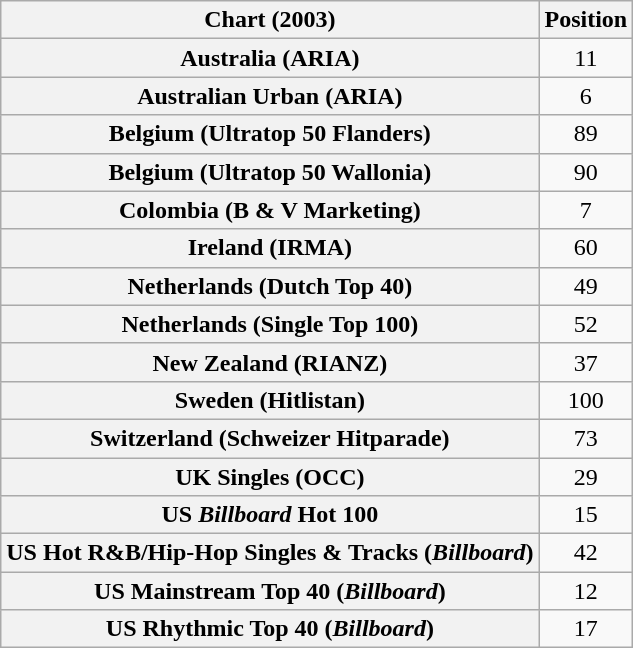<table class="wikitable plainrowheaders sortable" style="text-align:center">
<tr>
<th scope="col">Chart (2003)</th>
<th scope="col">Position</th>
</tr>
<tr>
<th scope="row">Australia (ARIA)</th>
<td>11</td>
</tr>
<tr>
<th scope="row">Australian Urban (ARIA)</th>
<td>6</td>
</tr>
<tr>
<th scope="row">Belgium (Ultratop 50 Flanders)</th>
<td>89</td>
</tr>
<tr>
<th scope="row">Belgium (Ultratop 50 Wallonia)</th>
<td>90</td>
</tr>
<tr>
<th scope="row">Colombia (B & V Marketing)</th>
<td>7</td>
</tr>
<tr>
<th scope="row">Ireland (IRMA)</th>
<td>60</td>
</tr>
<tr>
<th scope="row">Netherlands (Dutch Top 40)</th>
<td>49</td>
</tr>
<tr>
<th scope="row">Netherlands (Single Top 100)</th>
<td>52</td>
</tr>
<tr>
<th scope="row">New Zealand (RIANZ)</th>
<td>37</td>
</tr>
<tr>
<th scope="row">Sweden (Hitlistan)</th>
<td>100</td>
</tr>
<tr>
<th scope="row">Switzerland (Schweizer Hitparade)</th>
<td>73</td>
</tr>
<tr>
<th scope="row">UK Singles (OCC)</th>
<td>29</td>
</tr>
<tr>
<th scope="row">US <em>Billboard</em> Hot 100</th>
<td>15</td>
</tr>
<tr>
<th scope="row">US Hot R&B/Hip-Hop Singles & Tracks (<em>Billboard</em>)</th>
<td>42</td>
</tr>
<tr>
<th scope="row">US Mainstream Top 40 (<em>Billboard</em>)</th>
<td>12</td>
</tr>
<tr>
<th scope="row">US Rhythmic Top 40 (<em>Billboard</em>)</th>
<td>17</td>
</tr>
</table>
